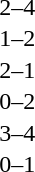<table cellspacing=1 width=70%>
<tr>
<th width=25%></th>
<th width=30%></th>
<th width=15%></th>
<th width=30%></th>
</tr>
<tr>
<td></td>
<td align=right></td>
<td align=center>2–4</td>
<td></td>
</tr>
<tr>
<td></td>
<td align=right></td>
<td align=center>1–2</td>
<td></td>
</tr>
<tr>
<td></td>
<td align=right></td>
<td align=center>2–1</td>
<td></td>
</tr>
<tr>
<td></td>
<td align=right></td>
<td align=center>0–2</td>
<td></td>
</tr>
<tr>
<td></td>
<td align=right></td>
<td align=center>3–4</td>
<td></td>
</tr>
<tr>
<td></td>
<td align=right></td>
<td align=center>0–1</td>
<td></td>
</tr>
</table>
